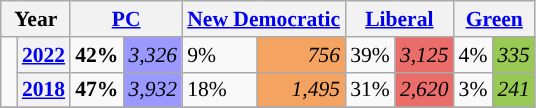<table class="wikitable" style="width:400; font-size:90%; margin-left:1em;">
<tr>
<th colspan="2" scope="col">Year</th>
<th colspan="2" scope="col"><a href='#'>PC</a></th>
<th colspan="2" scope="col"><a href='#'>New Democratic</a></th>
<th colspan="2" scope="col"><a href='#'>Liberal</a></th>
<th colspan="2" scope="col"><a href='#'>Green</a></th>
</tr>
<tr>
<td rowspan="2" style="width: 0.25em; background-color: "></td>
<th><a href='#'>2022</a></th>
<td><strong>42%</strong></td>
<td style="text-align:right; background:#9999FF;"><em>3,326</em></td>
<td>9%</td>
<td style="text-align:right; background:#F4A460;"><em>756</em></td>
<td>39%</td>
<td style="text-align:right; background:#EA6D6A;"><em>3,125</em></td>
<td>4%</td>
<td style="text-align:right; background:#99C955;"><em>335</em></td>
</tr>
<tr>
<th><a href='#'>2018</a></th>
<td><strong>47%</strong></td>
<td style="text-align:right; background:#9999FF;"><em>3,932</em></td>
<td>18%</td>
<td style="text-align:right; background:#F4A460;"><em>1,495</em></td>
<td>31%</td>
<td style="text-align:right; background:#EA6D6A;"><em>2,620</em></td>
<td>3%</td>
<td style="text-align:right; background:#99C955;"><em>241</em></td>
</tr>
<tr>
</tr>
</table>
